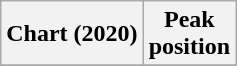<table class="wikitable plainrowheaders" style="text-align:center">
<tr>
<th scope="col">Chart (2020)</th>
<th scope="col">Peak<br>position</th>
</tr>
<tr>
</tr>
</table>
